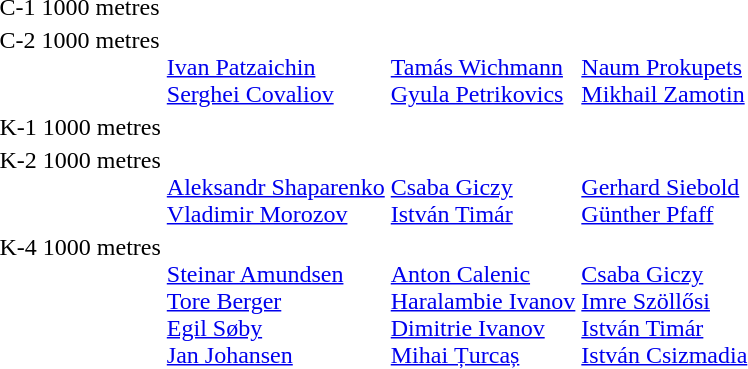<table>
<tr valign="top">
<td>C-1 1000 metres<br></td>
<td></td>
<td></td>
<td></td>
</tr>
<tr valign="top">
<td>C-2 1000 metres<br></td>
<td> <br><a href='#'>Ivan Patzaichin</a> <br><a href='#'>Serghei Covaliov</a></td>
<td> <br><a href='#'>Tamás Wichmann</a> <br><a href='#'>Gyula Petrikovics</a></td>
<td> <br><a href='#'>Naum Prokupets</a> <br><a href='#'>Mikhail Zamotin</a></td>
</tr>
<tr valign="top">
<td>K-1 1000 metres<br></td>
<td></td>
<td></td>
<td></td>
</tr>
<tr valign="top">
<td>K-2 1000 metres<br></td>
<td> <br><a href='#'>Aleksandr Shaparenko</a> <br><a href='#'>Vladimir Morozov</a></td>
<td> <br><a href='#'>Csaba Giczy</a> <br><a href='#'>István Timár</a></td>
<td> <br><a href='#'>Gerhard Siebold</a> <br><a href='#'>Günther Pfaff</a></td>
</tr>
<tr valign="top">
<td>K-4 1000 metres<br></td>
<td><br><a href='#'>Steinar Amundsen</a><br><a href='#'>Tore Berger</a><br><a href='#'>Egil Søby</a><br><a href='#'>Jan Johansen</a></td>
<td><br><a href='#'>Anton Calenic</a><br><a href='#'>Haralambie Ivanov</a><br><a href='#'>Dimitrie Ivanov</a><br><a href='#'>Mihai Țurcaș</a></td>
<td><br><a href='#'>Csaba Giczy</a><br><a href='#'>Imre Szöllősi</a><br><a href='#'>István Timár</a><br><a href='#'>István Csizmadia</a></td>
</tr>
</table>
